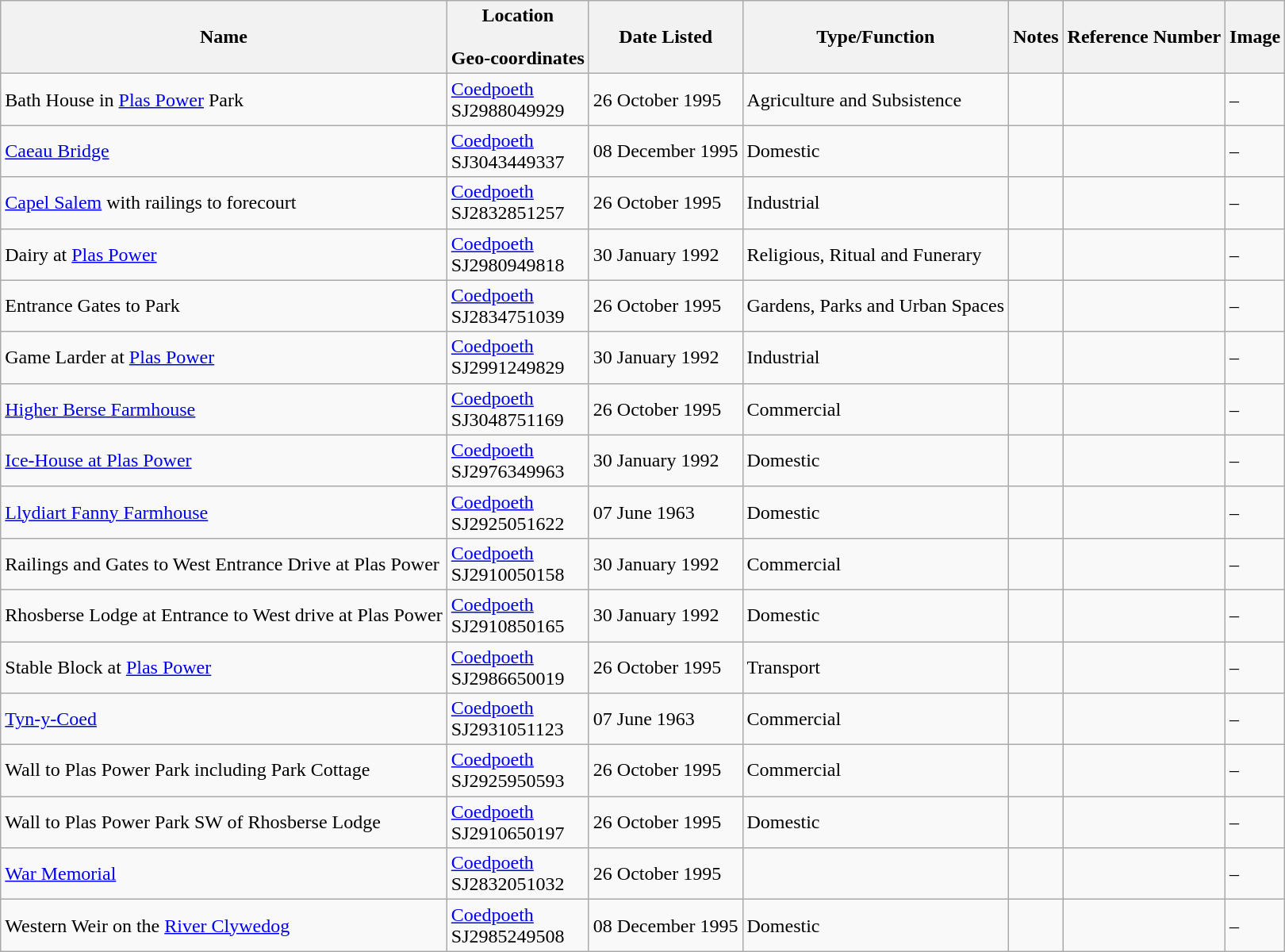<table class="wikitable sortable">
<tr>
<th>Name</th>
<th>Location<br><br>Geo-coordinates</th>
<th>Date Listed</th>
<th>Type/Function</th>
<th>Notes</th>
<th>Reference Number</th>
<th>Image</th>
</tr>
<tr>
<td>Bath House in <a href='#'>Plas Power</a> Park</td>
<td><a href='#'>Coedpoeth</a><br>SJ2988049929<br></td>
<td>26 October 1995</td>
<td>Agriculture and Subsistence</td>
<td></td>
<td></td>
<td>–</td>
</tr>
<tr>
<td><a href='#'>Caeau Bridge</a></td>
<td><a href='#'>Coedpoeth</a><br>SJ3043449337<br></td>
<td>08 December 1995</td>
<td>Domestic</td>
<td></td>
<td></td>
<td>–</td>
</tr>
<tr>
<td><a href='#'>Capel Salem</a> with railings to forecourt</td>
<td><a href='#'>Coedpoeth</a><br>SJ2832851257<br></td>
<td>26 October 1995</td>
<td>Industrial</td>
<td></td>
<td></td>
<td>–</td>
</tr>
<tr>
<td>Dairy at <a href='#'>Plas Power</a></td>
<td><a href='#'>Coedpoeth</a><br>SJ2980949818<br></td>
<td>30 January 1992</td>
<td>Religious, Ritual and Funerary</td>
<td></td>
<td></td>
<td>–</td>
</tr>
<tr>
<td>Entrance Gates to Park</td>
<td><a href='#'>Coedpoeth</a><br>SJ2834751039<br></td>
<td>26 October 1995</td>
<td>Gardens, Parks and Urban Spaces</td>
<td></td>
<td></td>
<td>–</td>
</tr>
<tr>
<td>Game Larder at <a href='#'>Plas Power</a></td>
<td><a href='#'>Coedpoeth</a><br>SJ2991249829<br></td>
<td>30 January 1992</td>
<td>Industrial</td>
<td></td>
<td></td>
<td>–</td>
</tr>
<tr>
<td><a href='#'>Higher Berse Farmhouse</a></td>
<td><a href='#'>Coedpoeth</a><br>SJ3048751169<br></td>
<td>26 October 1995</td>
<td>Commercial</td>
<td></td>
<td></td>
<td>–</td>
</tr>
<tr>
<td><a href='#'>Ice-House at Plas Power</a></td>
<td><a href='#'>Coedpoeth</a><br>SJ2976349963<br></td>
<td>30 January 1992</td>
<td>Domestic</td>
<td></td>
<td></td>
<td>–</td>
</tr>
<tr>
<td><a href='#'>Llydiart Fanny Farmhouse</a></td>
<td><a href='#'>Coedpoeth</a><br>SJ2925051622<br></td>
<td>07 June 1963</td>
<td>Domestic</td>
<td></td>
<td></td>
<td>–</td>
</tr>
<tr>
<td>Railings and Gates to West Entrance Drive at Plas Power</td>
<td><a href='#'>Coedpoeth</a><br>SJ2910050158<br></td>
<td>30 January 1992</td>
<td>Commercial</td>
<td></td>
<td></td>
<td>–</td>
</tr>
<tr>
<td>Rhosberse Lodge at Entrance to West drive at Plas Power</td>
<td><a href='#'>Coedpoeth</a><br>SJ2910850165<br></td>
<td>30 January 1992</td>
<td>Domestic</td>
<td></td>
<td></td>
<td>–</td>
</tr>
<tr>
<td>Stable Block at <a href='#'>Plas Power</a></td>
<td><a href='#'>Coedpoeth</a><br>SJ2986650019<br></td>
<td>26 October 1995</td>
<td>Transport</td>
<td></td>
<td></td>
<td>–</td>
</tr>
<tr>
<td><a href='#'>Tyn-y-Coed</a></td>
<td><a href='#'>Coedpoeth</a><br>SJ2931051123<br></td>
<td>07 June 1963</td>
<td>Commercial</td>
<td></td>
<td></td>
<td>–</td>
</tr>
<tr>
<td>Wall to Plas Power Park including Park Cottage</td>
<td><a href='#'>Coedpoeth</a><br>SJ2925950593<br></td>
<td>26 October 1995</td>
<td>Commercial</td>
<td></td>
<td></td>
<td>–</td>
</tr>
<tr>
<td>Wall to Plas Power Park SW of Rhosberse Lodge</td>
<td><a href='#'>Coedpoeth</a><br>SJ2910650197<br></td>
<td>26 October 1995</td>
<td>Domestic</td>
<td></td>
<td></td>
<td>–</td>
</tr>
<tr>
<td><a href='#'>War Memorial</a></td>
<td><a href='#'>Coedpoeth</a><br>SJ2832051032<br></td>
<td>26 October 1995</td>
<td></td>
<td></td>
<td></td>
<td>–</td>
</tr>
<tr>
<td>Western Weir on the <a href='#'>River Clywedog</a></td>
<td><a href='#'>Coedpoeth</a><br>SJ2985249508<br></td>
<td>08 December 1995</td>
<td>Domestic</td>
<td></td>
<td></td>
<td>–</td>
</tr>
</table>
